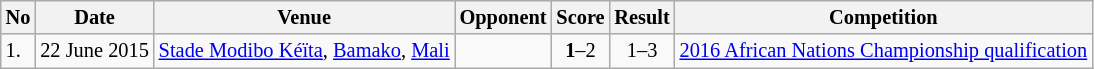<table class="wikitable" style="font-size:85%;">
<tr>
<th>No</th>
<th>Date</th>
<th>Venue</th>
<th>Opponent</th>
<th>Score</th>
<th>Result</th>
<th>Competition</th>
</tr>
<tr>
<td>1.</td>
<td>22 June 2015</td>
<td><a href='#'>Stade Modibo Kéïta</a>, <a href='#'>Bamako</a>, <a href='#'>Mali</a></td>
<td></td>
<td align=center><strong>1</strong>–2</td>
<td align=center>1–3</td>
<td><a href='#'>2016 African Nations Championship qualification</a></td>
</tr>
</table>
